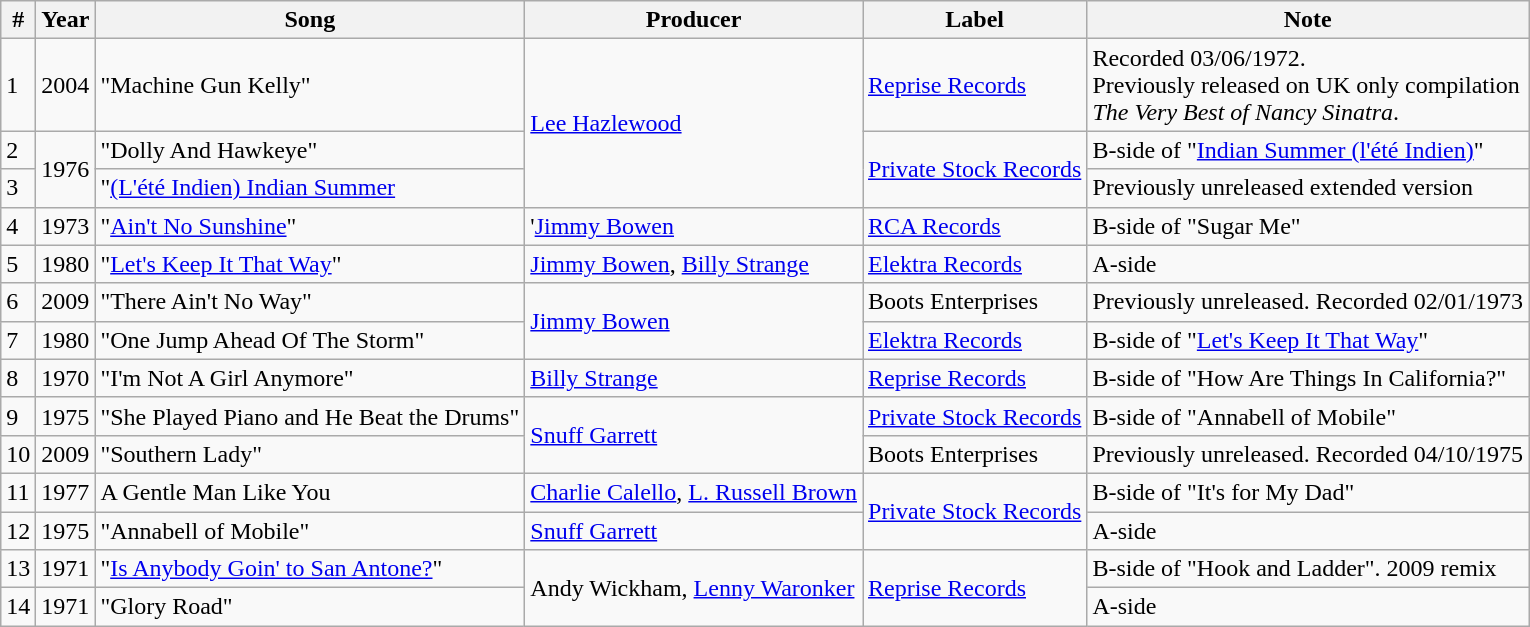<table class="wikitable">
<tr>
<th>#</th>
<th>Year</th>
<th>Song</th>
<th>Producer</th>
<th>Label</th>
<th>Note</th>
</tr>
<tr>
<td>1</td>
<td>2004</td>
<td>"Machine Gun Kelly"</td>
<td rowspan=3><a href='#'>Lee Hazlewood</a></td>
<td><a href='#'>Reprise Records</a></td>
<td>Recorded 03/06/1972. <br>Previously released on UK only compilation <br><em>The Very Best of Nancy Sinatra</em>.</td>
</tr>
<tr>
<td>2</td>
<td rowspan=2>1976</td>
<td>"Dolly And Hawkeye"</td>
<td rowspan=2><a href='#'>Private Stock Records</a></td>
<td>B-side of "<a href='#'>Indian Summer (l'été Indien)</a>"</td>
</tr>
<tr>
<td>3</td>
<td>"<a href='#'>(L'été Indien) Indian Summer</a></td>
<td>Previously unreleased extended version</td>
</tr>
<tr>
<td>4</td>
<td>1973</td>
<td>"<a href='#'>Ain't No Sunshine</a>"</td>
<td>'<a href='#'>Jimmy Bowen</a></td>
<td><a href='#'>RCA Records</a></td>
<td>B-side of "Sugar Me"</td>
</tr>
<tr>
<td>5</td>
<td>1980</td>
<td>"<a href='#'>Let's Keep It That Way</a>"</td>
<td><a href='#'>Jimmy Bowen</a>, <a href='#'>Billy Strange</a></td>
<td><a href='#'>Elektra Records</a></td>
<td>A-side</td>
</tr>
<tr>
<td>6</td>
<td>2009</td>
<td>"There Ain't No Way"</td>
<td rowspan=2><a href='#'>Jimmy Bowen</a></td>
<td>Boots Enterprises</td>
<td>Previously unreleased. Recorded 02/01/1973</td>
</tr>
<tr>
<td>7</td>
<td>1980</td>
<td>"One Jump Ahead Of The Storm"</td>
<td><a href='#'>Elektra Records</a></td>
<td>B-side of "<a href='#'>Let's Keep It That Way</a>"</td>
</tr>
<tr>
<td>8</td>
<td>1970</td>
<td>"I'm Not A Girl Anymore"</td>
<td><a href='#'>Billy Strange</a></td>
<td><a href='#'>Reprise Records</a></td>
<td>B-side of "How Are Things In California?"</td>
</tr>
<tr>
<td>9</td>
<td>1975</td>
<td>"She Played Piano and He Beat the Drums"</td>
<td rowspan=2><a href='#'>Snuff Garrett</a></td>
<td><a href='#'>Private Stock Records</a></td>
<td>B-side of "Annabell of Mobile"</td>
</tr>
<tr>
<td>10</td>
<td>2009</td>
<td>"Southern Lady"</td>
<td>Boots Enterprises</td>
<td>Previously unreleased. Recorded 04/10/1975</td>
</tr>
<tr>
<td>11</td>
<td>1977</td>
<td>A Gentle Man Like You</td>
<td><a href='#'>Charlie Calello</a>, <a href='#'>L. Russell Brown</a></td>
<td rowspan=2><a href='#'>Private Stock Records</a></td>
<td>B-side of "It's for My Dad"</td>
</tr>
<tr>
<td>12</td>
<td>1975</td>
<td>"Annabell of Mobile"</td>
<td><a href='#'>Snuff Garrett</a></td>
<td>A-side</td>
</tr>
<tr>
<td>13</td>
<td>1971</td>
<td>"<a href='#'>Is Anybody Goin' to San Antone?</a>"</td>
<td rowspan=2>Andy Wickham, <a href='#'>Lenny Waronker</a></td>
<td rowspan=2><a href='#'>Reprise Records</a></td>
<td>B-side of "Hook and Ladder". 2009 remix</td>
</tr>
<tr>
<td>14</td>
<td>1971</td>
<td>"Glory Road"</td>
<td>A-side</td>
</tr>
</table>
